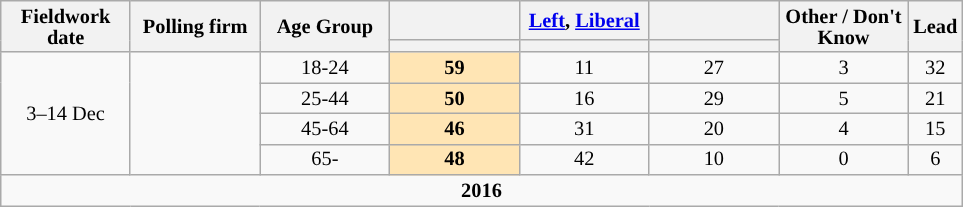<table class="wikitable collapsible sortable" style="text-align:center;font-size:85%;line-height:14px">
<tr>
<th style="width:80px;" rowspan="2">Fieldwork date</th>
<th style="width:80px;" rowspan="2">Polling firm</th>
<th style="width:80px;" rowspan="2">Age Group</th>
<th style="width:80px;" class="unsortable"></th>
<th style="width:80px;" class="unsortable"><a href='#'>Left</a>, <a href='#'>Liberal</a></th>
<th style="width:80px;" class="unsortable"></th>
<th style="width:80px;" rowspan="2" class="unsortable">Other / Don't Know</th>
<th class="unsortable" style="width:20px;" rowspan="2">Lead</th>
</tr>
<tr>
<th class="unsortable" style="color:inherit;background:"></th>
<th class="unsortable" style="color:inherit;background:"></th>
<th class="unsortable" style="color:inherit;background:"></th>
</tr>
<tr>
<td rowspan=4>3–14 Dec</td>
<td rowspan=4></td>
<td>18-24</td>
<td style="background:#FFE5B4"><strong>59</strong></td>
<td>11</td>
<td>27</td>
<td>3</td>
<td style="background:">32</td>
</tr>
<tr>
<td>25-44</td>
<td style="background:#FFE5B4"><strong>50</strong></td>
<td>16</td>
<td>29</td>
<td>5</td>
<td style="background:">21</td>
</tr>
<tr>
<td>45-64</td>
<td style="background:#FFE5B4"><strong>46</strong></td>
<td>31</td>
<td>20</td>
<td>4</td>
<td style="background:">15</td>
</tr>
<tr>
<td>65-</td>
<td style="background:#FFE5B4"><strong>48</strong></td>
<td>42</td>
<td>10</td>
<td>0</td>
<td style="background:">6</td>
</tr>
<tr>
<td colspan="8"><strong>2016</strong></td>
</tr>
</table>
